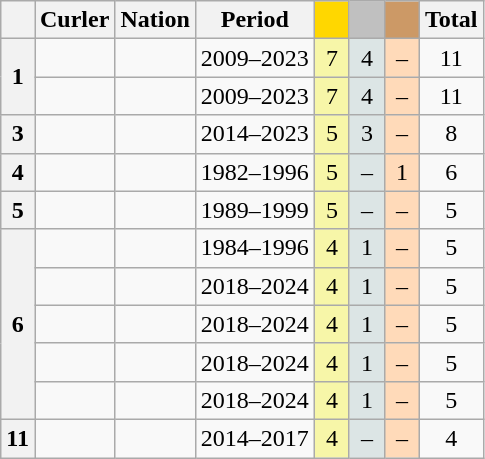<table class="wikitable sortable" style="text-align:center">
<tr>
<th scope="col"></th>
<th scope="col">Curler</th>
<th scope="col">Nation</th>
<th scope="col">Period</th>
<th scope="col" style="width:1em; background-color:gold"></th>
<th scope="col" style="width:1em;background-color:silver"></th>
<th scope="col" style="width:1em;background-color:#CC9966"></th>
<th scope="col">Total</th>
</tr>
<tr>
<th scope="row" rowspan="2">1</th>
<td align="left"></td>
<td align="left"></td>
<td>2009–2023</td>
<td bgcolor="#F7F6A8">7</td>
<td bgcolor="#DCE5E5">4</td>
<td bgcolor="#FFDAB9">–</td>
<td>11</td>
</tr>
<tr>
<td align="left"></td>
<td align="left"></td>
<td>2009–2023</td>
<td bgcolor="#F7F6A8">7</td>
<td bgcolor="#DCE5E5">4</td>
<td bgcolor="#FFDAB9">–</td>
<td>11</td>
</tr>
<tr>
<th scope="row">3</th>
<td align="left"></td>
<td align="left"></td>
<td>2014–2023</td>
<td bgcolor="#F7F6A8">5</td>
<td bgcolor="#DCE5E5">3</td>
<td bgcolor="#FFDAB9">–</td>
<td>8</td>
</tr>
<tr>
<th scope="row">4</th>
<td align="left"></td>
<td align="left"></td>
<td>1982–1996</td>
<td bgcolor="#F7F6A8">5</td>
<td bgcolor="#DCE5E5">–</td>
<td bgcolor="#FFDAB9">1</td>
<td>6</td>
</tr>
<tr>
<th scope="row">5</th>
<td align="left"></td>
<td align="left"></td>
<td>1989–1999</td>
<td bgcolor="#F7F6A8">5</td>
<td bgcolor="#DCE5E5">–</td>
<td bgcolor="#FFDAB9">–</td>
<td>5</td>
</tr>
<tr>
<th scope="row" rowspan="5">6</th>
<td align="left"></td>
<td align="left"></td>
<td>1984–1996</td>
<td bgcolor="#F7F6A8">4</td>
<td bgcolor="#DCE5E5">1</td>
<td bgcolor="#FFDAB9">–</td>
<td>5</td>
</tr>
<tr>
<td align="left"></td>
<td align="left"></td>
<td>2018–2024</td>
<td bgcolor="#F7F6A8">4</td>
<td bgcolor="#DCE5E5">1</td>
<td bgcolor="#FFDAB9">–</td>
<td>5</td>
</tr>
<tr>
<td align="left"></td>
<td align="left"></td>
<td>2018–2024</td>
<td bgcolor="#F7F6A8">4</td>
<td bgcolor="#DCE5E5">1</td>
<td bgcolor="#FFDAB9">–</td>
<td>5</td>
</tr>
<tr>
<td align="left"></td>
<td align="left"></td>
<td>2018–2024</td>
<td bgcolor="#F7F6A8">4</td>
<td bgcolor="#DCE5E5">1</td>
<td bgcolor="#FFDAB9">–</td>
<td>5</td>
</tr>
<tr>
<td align="left"></td>
<td align="left"></td>
<td>2018–2024</td>
<td bgcolor="#F7F6A8">4</td>
<td bgcolor="#DCE5E5">1</td>
<td bgcolor="#FFDAB9">–</td>
<td>5</td>
</tr>
<tr>
<th scope="row">11</th>
<td align="left"></td>
<td align="left"></td>
<td>2014–2017</td>
<td bgcolor="#F7F6A8">4</td>
<td bgcolor="#DCE5E5">–</td>
<td bgcolor="#FFDAB9">–</td>
<td>4</td>
</tr>
</table>
